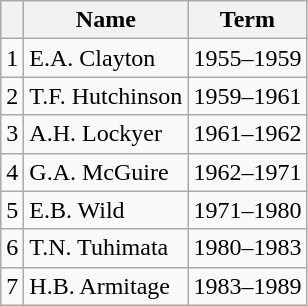<table class="wikitable">
<tr>
<th></th>
<th>Name</th>
<th>Term</th>
</tr>
<tr>
<td>1</td>
<td>E.A. Clayton</td>
<td align=center>1955–1959</td>
</tr>
<tr>
<td>2</td>
<td>T.F. Hutchinson</td>
<td align=center>1959–1961</td>
</tr>
<tr>
<td>3</td>
<td>A.H. Lockyer</td>
<td align=center>1961–1962</td>
</tr>
<tr>
<td>4</td>
<td>G.A. McGuire</td>
<td align=center>1962–1971</td>
</tr>
<tr>
<td>5</td>
<td>E.B. Wild</td>
<td align=center>1971–1980</td>
</tr>
<tr>
<td>6</td>
<td>T.N. Tuhimata</td>
<td align=center>1980–1983</td>
</tr>
<tr>
<td>7</td>
<td>H.B. Armitage</td>
<td align=center>1983–1989</td>
</tr>
</table>
